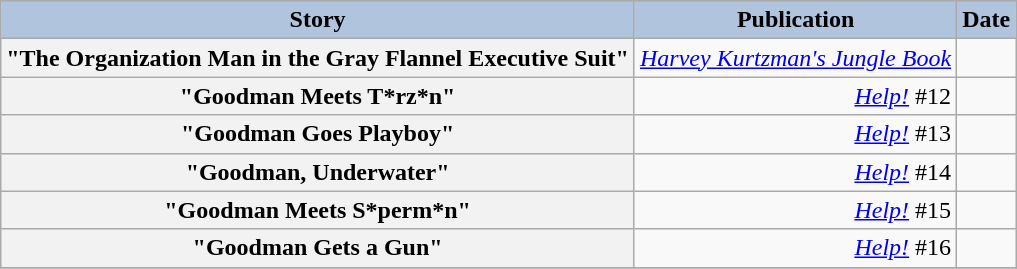<table class="wikitable sortable plainrowheaders">
<tr>
</tr>
<tr>
<th scope="col" style="background:#B0C4DE;">Story</th>
<th scope="col" style="background:#B0C4DE;">Publication</th>
<th scope="col" style="background:#B0C4DE;">Date</th>
</tr>
<tr>
<th scope="row">"The Organization Man in the Gray Flannel Executive Suit"</th>
<td style="text-align:right;"><em><a href='#'>Harvey Kurtzman's Jungle Book</a></em></td>
<td style="text-align:right;"></td>
</tr>
<tr>
<th scope="row">"Goodman Meets T*rz*n"</th>
<td style="text-align:right;"><em><a href='#'>Help!</a></em> #12</td>
<td style="text-align:right;"></td>
</tr>
<tr>
<th scope="row">"Goodman Goes Playboy"</th>
<td style="text-align:right;"><em><a href='#'>Help!</a></em> #13</td>
<td style="text-align:right;"></td>
</tr>
<tr>
<th scope="row">"Goodman, Underwater"</th>
<td style="text-align:right;"><em><a href='#'>Help!</a></em> #14</td>
<td style="text-align:right;"></td>
</tr>
<tr>
<th scope="row">"Goodman Meets S*perm*n"</th>
<td style="text-align:right;"><em><a href='#'>Help!</a></em> #15</td>
<td style="text-align:right;"></td>
</tr>
<tr>
<th scope="row">"Goodman Gets a Gun" </th>
<td style="text-align:right;"><em><a href='#'>Help!</a></em> #16</td>
<td style="text-align:right;"></td>
</tr>
<tr>
</tr>
</table>
